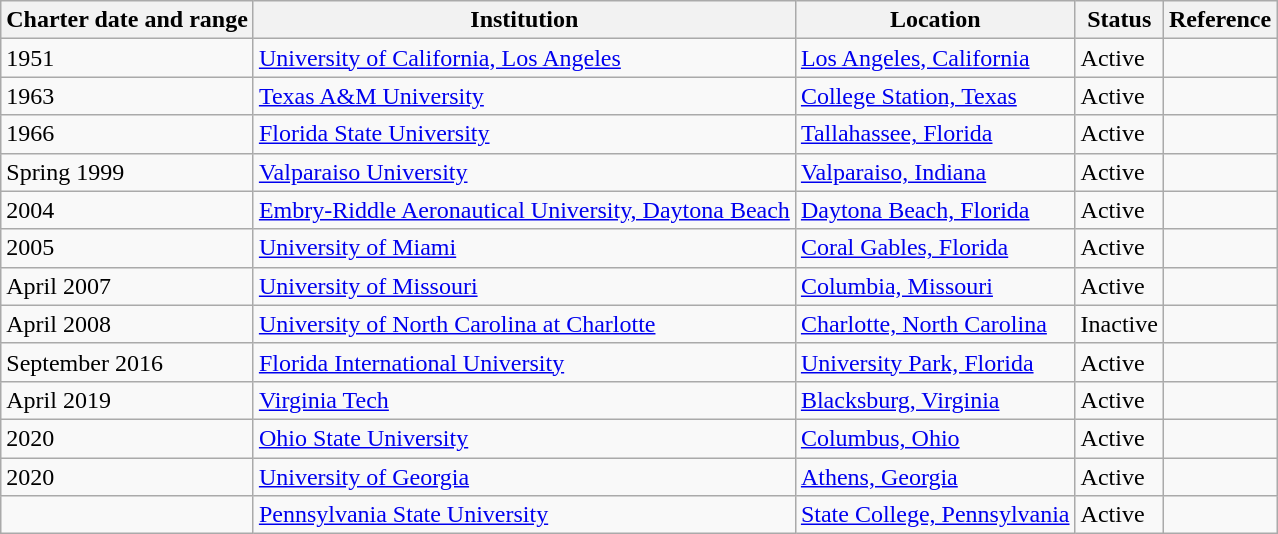<table class="wikitable sortable">
<tr>
<th>Charter date and range</th>
<th>Institution</th>
<th>Location</th>
<th>Status</th>
<th>Reference</th>
</tr>
<tr>
<td>1951</td>
<td><a href='#'>University of California, Los Angeles</a></td>
<td><a href='#'>Los Angeles, California</a></td>
<td>Active</td>
<td></td>
</tr>
<tr>
<td>1963</td>
<td><a href='#'>Texas A&M University</a></td>
<td><a href='#'>College Station, Texas</a></td>
<td>Active</td>
<td></td>
</tr>
<tr>
<td>1966</td>
<td><a href='#'>Florida State University</a></td>
<td><a href='#'>Tallahassee, Florida</a></td>
<td>Active</td>
<td></td>
</tr>
<tr>
<td>Spring 1999</td>
<td><a href='#'>Valparaiso University</a></td>
<td><a href='#'>Valparaiso, Indiana</a></td>
<td>Active</td>
<td></td>
</tr>
<tr>
<td>2004</td>
<td><a href='#'>Embry-Riddle Aeronautical University, Daytona Beach</a></td>
<td><a href='#'>Daytona Beach, Florida</a></td>
<td>Active</td>
<td></td>
</tr>
<tr>
<td>2005</td>
<td><a href='#'>University of Miami</a></td>
<td><a href='#'>Coral Gables, Florida</a></td>
<td>Active</td>
<td></td>
</tr>
<tr>
<td>April 2007</td>
<td><a href='#'>University of Missouri</a></td>
<td><a href='#'>Columbia, Missouri</a></td>
<td>Active</td>
<td></td>
</tr>
<tr>
<td>April 2008</td>
<td><a href='#'>University of North Carolina at Charlotte</a></td>
<td><a href='#'>Charlotte, North Carolina</a></td>
<td>Inactive</td>
<td></td>
</tr>
<tr>
<td>September 2016</td>
<td><a href='#'>Florida International University</a></td>
<td><a href='#'>University Park, Florida</a></td>
<td>Active</td>
<td></td>
</tr>
<tr>
<td>April 2019</td>
<td><a href='#'>Virginia Tech</a></td>
<td><a href='#'>Blacksburg, Virginia</a></td>
<td>Active</td>
<td></td>
</tr>
<tr>
<td>2020</td>
<td><a href='#'>Ohio State University</a></td>
<td><a href='#'>Columbus, Ohio</a></td>
<td>Active</td>
<td></td>
</tr>
<tr>
<td>2020</td>
<td><a href='#'>University of Georgia</a></td>
<td><a href='#'>Athens, Georgia</a></td>
<td>Active</td>
<td></td>
</tr>
<tr>
<td></td>
<td><a href='#'>Pennsylvania State University</a></td>
<td><a href='#'>State College, Pennsylvania</a></td>
<td>Active</td>
<td></td>
</tr>
</table>
